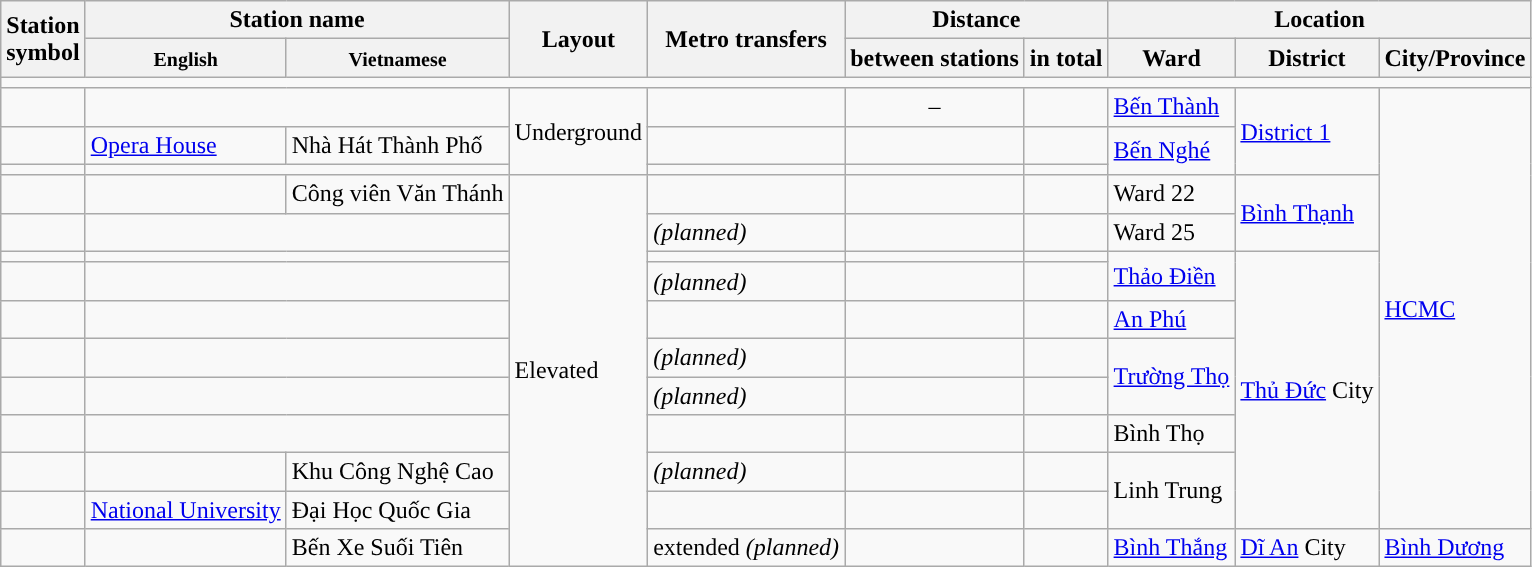<table class="wikitable">
<tr>
<th rowspan=2 width="30">Station symbol</th>
<th colspan=2>Station name</th>
<th rowspan=2>Layout</th>
<th rowspan=2>Metro transfers</th>
<th colspan=2>Distance</th>
<th colspan=3>Location</th>
</tr>
<tr>
<th><small>English</small></th>
<th><small>Vietnamese</small></th>
<th>between stations</th>
<th>in total</th>
<th>Ward</th>
<th>District</th>
<th>City/Province</th>
</tr>
<tr style="background:#">
<td colspan=10></td>
</tr>
<tr>
<td style="text-align:center;"></td>
<td style="text-align:center;" colspan=2></td>
<td rowspan=3>Underground</td>
<td></td>
<td style="text-align:center;">–</td>
<td style="text-align:center;"></td>
<td><a href='#'>Bến Thành</a></td>
<td rowspan=3><a href='#'>District 1</a></td>
<td rowspan=13><a href='#'>HCMC</a></td>
</tr>
<tr>
<td style="text-align:center;"></td>
<td><a href='#'>Opera House</a></td>
<td>Nhà Hát Thành Phố</td>
<td></td>
<td style="text-align:center;"></td>
<td style="text-align:center;"></td>
<td rowspan=2><a href='#'>Bến Nghé</a></td>
</tr>
<tr>
<td style="text-align:center;"></td>
<td style="text-align:center;" colspan=2></td>
<td></td>
<td style="text-align:center;"></td>
<td style="text-align:center;"></td>
</tr>
<tr>
<td style="text-align:center;"></td>
<td></td>
<td>Công viên Văn Thánh</td>
<td rowspan=15>Elevated</td>
<td></td>
<td style="text-align:center;"></td>
<td style="text-align:center;"></td>
<td>Ward 22</td>
<td rowspan="2"><a href='#'>Bình Thạnh</a></td>
</tr>
<tr>
<td style="text-align:center;"></td>
<td style="text-align:center;" colspan=2></td>
<td><a href='#'></a> <em>(planned)</em></td>
<td style="text-align:center;"></td>
<td style="text-align:center;"></td>
<td>Ward 25</td>
</tr>
<tr>
<td style="text-align:center;"></td>
<td style="text-align:center;" colspan=2></td>
<td></td>
<td style="text-align:center;"></td>
<td style="text-align:center;"></td>
<td rowspan="2"><a href='#'>Thảo Điền</a></td>
<td rowspan="8"><a href='#'>Thủ Đức</a> City</td>
</tr>
<tr>
<td style="text-align:center;"></td>
<td style="text-align:center;" colspan=2></td>
<td><a href='#'></a> <em>(planned)</em></td>
<td style="text-align:center;"></td>
<td style="text-align:center;"></td>
</tr>
<tr>
<td style="text-align:center;"></td>
<td style="text-align:center;" colspan=2></td>
<td></td>
<td style="text-align:center;"></td>
<td style="text-align:center;"></td>
<td><a href='#'>An Phú</a></td>
</tr>
<tr>
<td style="text-align:center;"></td>
<td style="text-align:center;" colspan=2></td>
<td><a href='#'></a> <em>(planned)</em></td>
<td style="text-align:center;"></td>
<td style="text-align:center;"></td>
<td rowspan="2"><a href='#'>Trường Thọ</a></td>
</tr>
<tr>
<td style="text-align:center;"></td>
<td style="text-align:center;" colspan=2></td>
<td><a href='#'></a> <em>(planned)</em></td>
<td style="text-align:center;"></td>
<td style="text-align:center;"></td>
</tr>
<tr>
<td style="text-align:center;"></td>
<td style="text-align:center;" colspan=2></td>
<td></td>
<td style="text-align:center;"></td>
<td style="text-align:center;"></td>
<td>Bình Thọ</td>
</tr>
<tr>
<td style="text-align:center;"></td>
<td></td>
<td>Khu Công Nghệ Cao</td>
<td><a href='#'></a> <em>(planned)</em></td>
<td style="text-align:center;"></td>
<td style="text-align:center;"></td>
<td rowspan="2">Linh Trung</td>
</tr>
<tr>
<td style="text-align:center;"></td>
<td><a href='#'>National University</a></td>
<td>Đại Học Quốc Gia</td>
<td></td>
<td style="text-align:center;"></td>
<td style="text-align:center;"></td>
</tr>
<tr>
<td style="text-align:center;"></td>
<td></td>
<td>Bến Xe Suối Tiên</td>
<td> extended <em>(planned)</em></td>
<td style="text-align:center;"></td>
<td style="text-align:center;"></td>
<td><a href='#'>Bình Thắng</a></td>
<td><a href='#'>Dĩ An</a> City</td>
<td><a href='#'>Bình Dương</a></td>
</tr>
</table>
